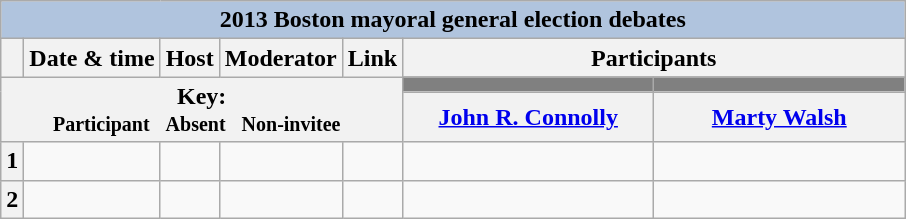<table class="wikitable">
<tr>
<th style="background:#B0C4DE" colspan="17">2013 Boston mayoral general election debates</th>
</tr>
<tr>
<th style="white-space:nowrap;"> </th>
<th>Date & time</th>
<th>Host</th>
<th>Moderator</th>
<th>Link</th>
<th scope="col" colspan="12">Participants</th>
</tr>
<tr>
<th colspan="5" rowspan="2">Key:<br> <small>Participant  </small>  <small>Absent  </small>  <small>Non-invitee  </small></th>
<th scope="col" style="width:10em; background: #808080;"></th>
<th scope="col" style="width:10em; background: #808080;"></th>
</tr>
<tr>
<th><a href='#'>John R. Connolly</a></th>
<th><a href='#'>Marty Walsh</a></th>
</tr>
<tr>
<th> 1</th>
<td style="white-space:nowrap;"></td>
<td style="white-space:nowrap;"></td>
<td style="white-space:nowrap;"></td>
<td style="white-space:nowrap;"></td>
<td></td>
<td></td>
</tr>
<tr>
<th> 2</th>
<td style="white-space:nowrap;"></td>
<td style="white-space:nowrap;"></td>
<td style="white-space:nowrap;"></td>
<td style="white-space:nowrap;"></td>
<td></td>
<td></td>
</tr>
</table>
